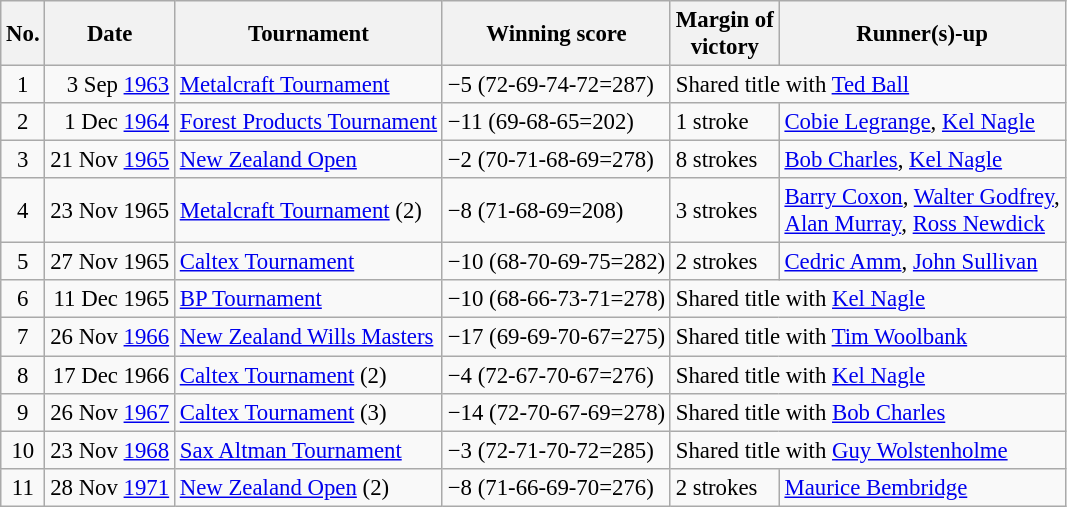<table class="wikitable" style="font-size:95%;">
<tr>
<th>No.</th>
<th>Date</th>
<th>Tournament</th>
<th>Winning score</th>
<th>Margin of<br>victory</th>
<th>Runner(s)-up</th>
</tr>
<tr>
<td align=center>1</td>
<td align=right>3 Sep <a href='#'>1963</a></td>
<td><a href='#'>Metalcraft Tournament</a></td>
<td>−5 (72-69-74-72=287)</td>
<td colspan=2>Shared title with  <a href='#'>Ted Ball</a></td>
</tr>
<tr>
<td align=center>2</td>
<td align=right>1 Dec <a href='#'>1964</a></td>
<td><a href='#'>Forest Products Tournament</a></td>
<td>−11 (69-68-65=202)</td>
<td>1 stroke</td>
<td> <a href='#'>Cobie Legrange</a>,  <a href='#'>Kel Nagle</a></td>
</tr>
<tr>
<td align=center>3</td>
<td align=right>21 Nov <a href='#'>1965</a></td>
<td><a href='#'>New Zealand Open</a></td>
<td>−2 (70-71-68-69=278)</td>
<td>8 strokes</td>
<td> <a href='#'>Bob Charles</a>,  <a href='#'>Kel Nagle</a></td>
</tr>
<tr>
<td align=center>4</td>
<td align=right>23 Nov 1965</td>
<td><a href='#'>Metalcraft Tournament</a> (2)</td>
<td>−8 (71-68-69=208)</td>
<td>3 strokes</td>
<td> <a href='#'>Barry Coxon</a>,  <a href='#'>Walter Godfrey</a>,<br> <a href='#'>Alan Murray</a>,  <a href='#'>Ross Newdick</a></td>
</tr>
<tr>
<td align=center>5</td>
<td align=right>27 Nov 1965</td>
<td><a href='#'>Caltex Tournament</a></td>
<td>−10 (68-70-69-75=282)</td>
<td>2 strokes</td>
<td> <a href='#'>Cedric Amm</a>,  <a href='#'>John Sullivan</a></td>
</tr>
<tr>
<td align=center>6</td>
<td align=right>11 Dec 1965</td>
<td><a href='#'>BP Tournament</a></td>
<td>−10 (68-66-73-71=278)</td>
<td colspan=2>Shared title with  <a href='#'>Kel Nagle</a></td>
</tr>
<tr>
<td align=center>7</td>
<td align=right>26 Nov <a href='#'>1966</a></td>
<td><a href='#'>New Zealand Wills Masters</a></td>
<td>−17 (69-69-70-67=275)</td>
<td colspan=2>Shared title with  <a href='#'>Tim Woolbank</a></td>
</tr>
<tr>
<td align=center>8</td>
<td align=right>17 Dec 1966</td>
<td><a href='#'>Caltex Tournament</a> (2)</td>
<td>−4 (72-67-70-67=276)</td>
<td colspan=2>Shared title with  <a href='#'>Kel Nagle</a></td>
</tr>
<tr>
<td align=center>9</td>
<td align=right>26 Nov <a href='#'>1967</a></td>
<td><a href='#'>Caltex Tournament</a> (3)</td>
<td>−14 (72-70-67-69=278)</td>
<td colspan=2>Shared title with  <a href='#'>Bob Charles</a></td>
</tr>
<tr>
<td align=center>10</td>
<td align=right>23 Nov <a href='#'>1968</a></td>
<td><a href='#'>Sax Altman Tournament</a></td>
<td>−3 (72-71-70-72=285)</td>
<td colspan=2>Shared title with  <a href='#'>Guy Wolstenholme</a></td>
</tr>
<tr>
<td align=center>11</td>
<td align=right>28 Nov <a href='#'>1971</a></td>
<td><a href='#'>New Zealand Open</a> (2)</td>
<td>−8 (71-66-69-70=276)</td>
<td>2 strokes</td>
<td> <a href='#'>Maurice Bembridge</a></td>
</tr>
</table>
